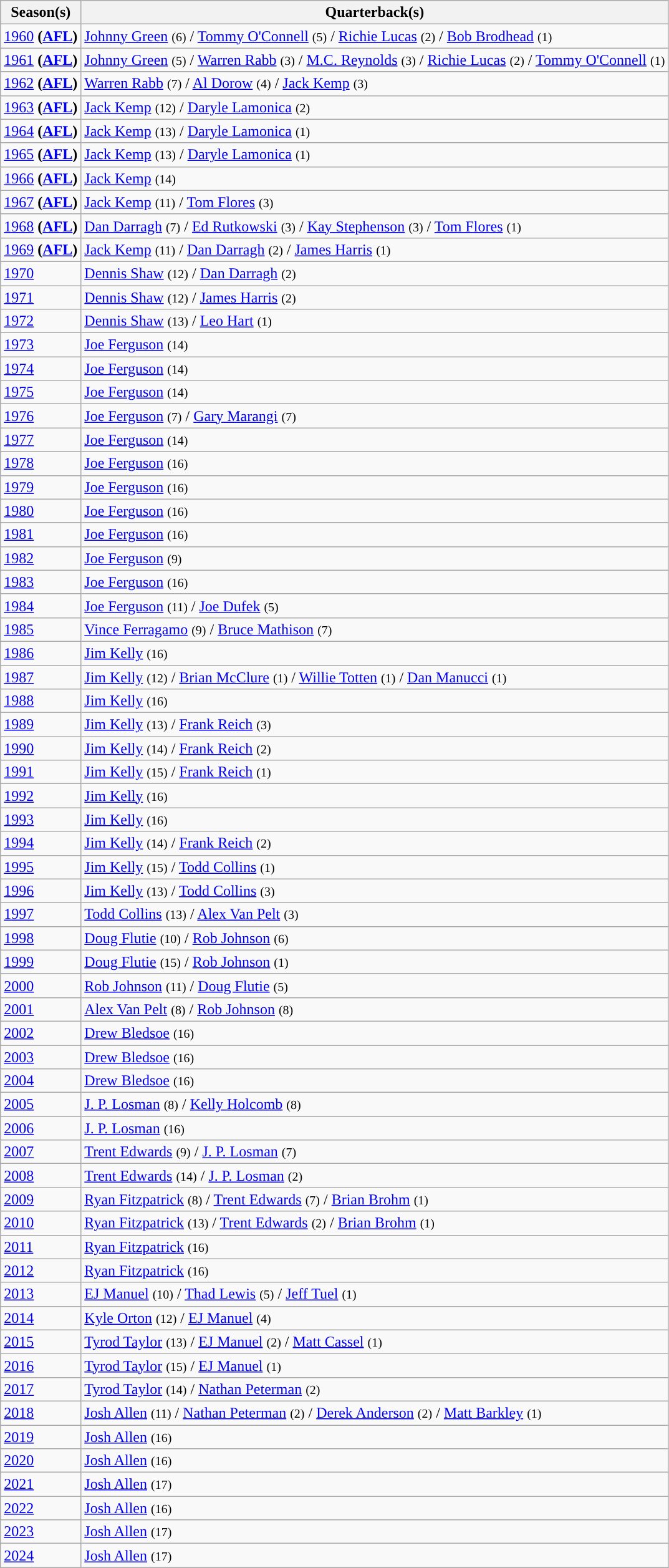<table class="wikitable">
<tr>
<th>Season(s)</th>
<th>Quarterback(s)</th>
</tr>
<tr>
<td align=left><a href='#'>1960</a> <strong>(<a href='#'>AFL</a>)</strong></td>
<td align=left><a href='#'>Johnny Green</a> <small>(6)</small> / <a href='#'>Tommy O'Connell</a> <small>(5)</small> / <a href='#'>Richie Lucas</a> <small>(2)</small> / <a href='#'>Bob Brodhead</a> <small>(1)</small></td>
</tr>
<tr>
<td align=left><a href='#'>1961</a> <strong>(<a href='#'>AFL</a>)</strong></td>
<td align="left"><a href='#'>Johnny Green</a> <small>(5)</small> / <a href='#'>Warren Rabb</a> <small>(3)</small> / <a href='#'>M.C. Reynolds</a> <small>(3)</small> / <a href='#'>Richie Lucas</a> <small>(2)</small> / <a href='#'>Tommy O'Connell</a> <small>(1)</small></td>
</tr>
<tr>
<td align=left><a href='#'>1962</a> <strong>(<a href='#'>AFL</a>)</strong></td>
<td align="left"><a href='#'>Warren Rabb</a> <small>(7)</small> / <a href='#'>Al Dorow</a> <small>(4)</small> / <a href='#'>Jack Kemp</a> <small>(3)</small></td>
</tr>
<tr>
<td align=left><a href='#'>1963</a> <strong>(<a href='#'>AFL</a>)</strong></td>
<td align="left"><a href='#'>Jack Kemp</a> <small>(12)</small> / <a href='#'>Daryle Lamonica</a> <small>(2)</small></td>
</tr>
<tr>
<td align=left><a href='#'>1964</a> <strong>(<a href='#'>AFL</a>)</strong></td>
<td align="left"><a href='#'>Jack Kemp</a> <small>(13)</small> / <a href='#'>Daryle Lamonica</a> <small>(1)</small></td>
</tr>
<tr>
<td align=left><a href='#'>1965</a> <strong>(<a href='#'>AFL</a>)</strong></td>
<td align="left"><a href='#'>Jack Kemp</a> <small>(13)</small> / <a href='#'>Daryle Lamonica</a> <small>(1)</small></td>
</tr>
<tr>
<td align=left><a href='#'>1966</a> <strong>(<a href='#'>AFL</a>)</strong></td>
<td align="left"><a href='#'>Jack Kemp</a> <small>(14)</small></td>
</tr>
<tr>
<td align=left><a href='#'>1967</a> <strong>(<a href='#'>AFL</a>)</strong></td>
<td align="left"><a href='#'>Jack Kemp</a> <small>(11)</small> / <a href='#'>Tom Flores</a> <small>(3)</small></td>
</tr>
<tr>
<td align=left><a href='#'>1968</a> <strong>(<a href='#'>AFL</a>)</strong></td>
<td align="left"><a href='#'>Dan Darragh</a> <small>(7)</small> / <a href='#'>Ed Rutkowski</a> <small>(3)</small> / <a href='#'>Kay Stephenson</a> <small>(3)</small> / <a href='#'>Tom Flores</a> <small>(1)</small></td>
</tr>
<tr>
<td align=left><a href='#'>1969</a> <strong>(<a href='#'>AFL</a>)</strong></td>
<td align="left"><a href='#'>Jack Kemp</a> <small>(11)</small> / <a href='#'>Dan Darragh</a> <small>(2)</small> / <a href='#'>James Harris</a> <small>(1)</small></td>
</tr>
<tr>
<td align=left><a href='#'>1970</a></td>
<td align=left><a href='#'>Dennis Shaw</a> <small>(12)</small> / <a href='#'>Dan Darragh</a> <small>(2)</small></td>
</tr>
<tr>
<td align=left><a href='#'>1971</a></td>
<td align=left><a href='#'>Dennis Shaw</a> <small>(12)</small> / <a href='#'>James Harris</a> <small>(2)</small></td>
</tr>
<tr>
<td align=left><a href='#'>1972</a></td>
<td align=left><a href='#'>Dennis Shaw</a> <small>(13)</small> / <a href='#'>Leo Hart</a> <small>(1)</small></td>
</tr>
<tr>
<td align=left><a href='#'>1973</a></td>
<td align="left"><a href='#'>Joe Ferguson</a> <small>(14)</small></td>
</tr>
<tr>
<td align=left><a href='#'>1974</a></td>
<td align="left"><a href='#'>Joe Ferguson</a> <small>(14)</small></td>
</tr>
<tr>
<td align=left><a href='#'>1975</a></td>
<td align="left"><a href='#'>Joe Ferguson</a> <small>(14)</small></td>
</tr>
<tr>
<td align=left><a href='#'>1976</a></td>
<td align=left><a href='#'>Joe Ferguson</a> <small>(7)</small> / <a href='#'>Gary Marangi</a> <small>(7)</small></td>
</tr>
<tr>
<td align=left><a href='#'>1977</a></td>
<td align=left><a href='#'>Joe Ferguson</a> <small>(14)</small></td>
</tr>
<tr>
<td align=left><a href='#'>1978</a></td>
<td align="left"><a href='#'>Joe Ferguson</a> <small>(16)</small></td>
</tr>
<tr>
<td align=left><a href='#'>1979</a></td>
<td align="left"><a href='#'>Joe Ferguson</a> <small>(16)</small></td>
</tr>
<tr>
<td align=left><a href='#'>1980</a></td>
<td align="left"><a href='#'>Joe Ferguson</a> <small>(16)</small></td>
</tr>
<tr>
<td align=left><a href='#'>1981</a></td>
<td align="left"><a href='#'>Joe Ferguson</a> <small>(16)</small></td>
</tr>
<tr>
<td align=left><a href='#'>1982</a></td>
<td align=left><a href='#'>Joe Ferguson</a> <small>(9)</small></td>
</tr>
<tr>
<td align=left><a href='#'>1983</a></td>
<td align=left><a href='#'>Joe Ferguson</a> <small>(16)</small></td>
</tr>
<tr>
<td align=left><a href='#'>1984</a></td>
<td align=left><a href='#'>Joe Ferguson</a> <small>(11)</small> / <a href='#'>Joe Dufek</a> <small>(5)</small></td>
</tr>
<tr>
<td align=left><a href='#'>1985</a></td>
<td align=left><a href='#'>Vince Ferragamo</a> <small>(9)</small> / <a href='#'>Bruce Mathison</a> <small>(7)</small></td>
</tr>
<tr>
<td align=left><a href='#'>1986</a></td>
<td align=left><a href='#'>Jim Kelly</a> <small>(16)</small></td>
</tr>
<tr>
<td align=left><a href='#'>1987</a></td>
<td align=left><a href='#'>Jim Kelly</a> <small>(12)</small> / <a href='#'>Brian McClure</a> <small>(1)</small> / <a href='#'>Willie Totten</a> <small>(1)</small> / <a href='#'>Dan Manucci</a> <small>(1)</small></td>
</tr>
<tr>
<td align=left><a href='#'>1988</a></td>
<td align=left><a href='#'>Jim Kelly</a> <small>(16)</small></td>
</tr>
<tr>
<td align=left><a href='#'>1989</a></td>
<td align=left><a href='#'>Jim Kelly</a> <small>(13)</small> / <a href='#'>Frank Reich</a> <small>(3)</small></td>
</tr>
<tr>
<td align=left><a href='#'>1990</a></td>
<td align=left><a href='#'>Jim Kelly</a> <small>(14)</small> / <a href='#'>Frank Reich</a> <small>(2)</small></td>
</tr>
<tr>
<td align=left><a href='#'>1991</a></td>
<td align=left><a href='#'>Jim Kelly</a> <small>(15)</small> / <a href='#'>Frank Reich</a> <small>(1)</small></td>
</tr>
<tr>
<td align=left><a href='#'>1992</a></td>
<td align="left"><a href='#'>Jim Kelly</a> <small>(16)</small></td>
</tr>
<tr>
<td align=left><a href='#'>1993</a></td>
<td align="left"><a href='#'>Jim Kelly</a> <small>(16)</small></td>
</tr>
<tr>
<td align=left><a href='#'>1994</a></td>
<td align=left><a href='#'>Jim Kelly</a> <small>(14)</small> / <a href='#'>Frank Reich</a> <small>(2)</small></td>
</tr>
<tr>
<td align=left><a href='#'>1995</a></td>
<td align=left><a href='#'>Jim Kelly</a> <small>(15)</small> / <a href='#'>Todd Collins</a> <small>(1)</small></td>
</tr>
<tr>
<td align=left><a href='#'>1996</a></td>
<td align=left><a href='#'>Jim Kelly</a> <small>(13)</small> / <a href='#'>Todd Collins</a> <small>(3)</small></td>
</tr>
<tr>
<td align=left><a href='#'>1997</a></td>
<td align=left><a href='#'>Todd Collins</a> <small>(13)</small> / <a href='#'>Alex Van Pelt</a> <small>(3)</small></td>
</tr>
<tr>
<td align=left><a href='#'>1998</a></td>
<td align=left><a href='#'>Doug Flutie</a> <small>(10)</small> / <a href='#'>Rob Johnson</a> <small>(6)</small></td>
</tr>
<tr>
<td align=left><a href='#'>1999</a></td>
<td align=left><a href='#'>Doug Flutie</a> <small>(15)</small> / <a href='#'>Rob Johnson</a> <small>(1)</small></td>
</tr>
<tr>
<td align=left><a href='#'>2000</a></td>
<td align=left><a href='#'>Rob Johnson</a> <small>(11)</small> / <a href='#'>Doug Flutie</a> <small>(5)</small></td>
</tr>
<tr>
<td align=left><a href='#'>2001</a></td>
<td align=left><a href='#'>Alex Van Pelt</a> <small>(8)</small> / <a href='#'>Rob Johnson</a> <small>(8)</small></td>
</tr>
<tr>
<td align=left><a href='#'>2002</a></td>
<td align="left"><a href='#'>Drew Bledsoe</a> <small>(16)</small></td>
</tr>
<tr>
<td align=left><a href='#'>2003</a></td>
<td align="left"><a href='#'>Drew Bledsoe</a> <small>(16)</small></td>
</tr>
<tr>
<td align=left><a href='#'>2004</a></td>
<td align="left"><a href='#'>Drew Bledsoe</a> <small>(16)</small></td>
</tr>
<tr>
<td align=left><a href='#'>2005</a></td>
<td align=left><a href='#'>J. P. Losman</a> <small>(8)</small> / <a href='#'>Kelly Holcomb</a> <small>(8)</small></td>
</tr>
<tr>
<td align=left><a href='#'>2006</a></td>
<td align=left><a href='#'>J. P. Losman</a> <small>(16)</small></td>
</tr>
<tr>
<td align=left><a href='#'>2007</a></td>
<td align=left><a href='#'>Trent Edwards</a> <small>(9)</small> / <a href='#'>J. P. Losman</a> <small>(7)</small></td>
</tr>
<tr>
<td align=left><a href='#'>2008</a></td>
<td align=left><a href='#'>Trent Edwards</a> <small>(14)</small> / <a href='#'>J. P. Losman</a> <small>(2)</small></td>
</tr>
<tr>
<td align=left><a href='#'>2009</a></td>
<td align=left><a href='#'>Ryan Fitzpatrick</a> <small>(8)</small> / <a href='#'>Trent Edwards</a> <small>(7)</small> / <a href='#'>Brian Brohm</a> <small>(1)</small></td>
</tr>
<tr>
<td align=left><a href='#'>2010</a></td>
<td align=left><a href='#'>Ryan Fitzpatrick</a> <small>(13)</small> / <a href='#'>Trent Edwards</a> <small>(2)</small> / <a href='#'>Brian Brohm</a> <small>(1)</small></td>
</tr>
<tr>
<td align=left><a href='#'>2011</a></td>
<td align="left"><a href='#'>Ryan Fitzpatrick</a> <small>(16)</small></td>
</tr>
<tr>
<td align=left><a href='#'>2012</a></td>
<td align="left"><a href='#'>Ryan Fitzpatrick</a> <small>(16)</small></td>
</tr>
<tr>
<td align=left><a href='#'>2013</a></td>
<td align=left><a href='#'>EJ Manuel</a> <small>(10)</small> / <a href='#'>Thad Lewis</a> <small>(5)</small> / <a href='#'>Jeff Tuel</a> <small>(1)</small></td>
</tr>
<tr>
<td align=left><a href='#'>2014</a></td>
<td align=left><a href='#'>Kyle Orton</a> <small>(12)</small> / <a href='#'>EJ Manuel</a> <small>(4)</small></td>
</tr>
<tr>
<td align=left><a href='#'>2015</a></td>
<td align=left><a href='#'>Tyrod Taylor</a> <small>(13)</small> / <a href='#'>EJ Manuel</a> <small>(2)</small> / <a href='#'>Matt Cassel</a> <small>(1)</small></td>
</tr>
<tr>
<td align=left><a href='#'>2016</a></td>
<td align=left><a href='#'>Tyrod Taylor</a> <small>(15)</small> / <a href='#'>EJ Manuel</a> <small>(1)</small></td>
</tr>
<tr>
<td align=left><a href='#'>2017</a></td>
<td align=left><a href='#'>Tyrod Taylor</a> <small>(14)</small> / <a href='#'>Nathan Peterman</a> <small>(2)</small></td>
</tr>
<tr>
<td align=left><a href='#'>2018</a></td>
<td align=left><a href='#'>Josh Allen</a> <small>(11)</small> / <a href='#'>Nathan Peterman</a> <small>(2)</small> /  <a href='#'>Derek Anderson</a> <small>(2)</small> / <a href='#'>Matt Barkley</a>  <small>(1)</small></td>
</tr>
<tr>
<td align=left><a href='#'>2019</a></td>
<td align=left><a href='#'>Josh Allen</a> <small>(16)</small></td>
</tr>
<tr>
<td align=left><a href='#'>2020</a></td>
<td align=left><a href='#'>Josh Allen</a> <small>(16)</small></td>
</tr>
<tr>
<td><a href='#'>2021</a></td>
<td><a href='#'>Josh Allen</a> <small>(17)</small></td>
</tr>
<tr>
<td><a href='#'>2022</a></td>
<td><a href='#'>Josh Allen</a> <small>(16)</small></td>
</tr>
<tr>
<td><a href='#'>2023</a></td>
<td><a href='#'>Josh Allen</a> <small>(17)</small></td>
</tr>
<tr>
<td><a href='#'>2024</a></td>
<td><a href='#'>Josh Allen</a> <small>(17)</small></td>
</tr>
</table>
